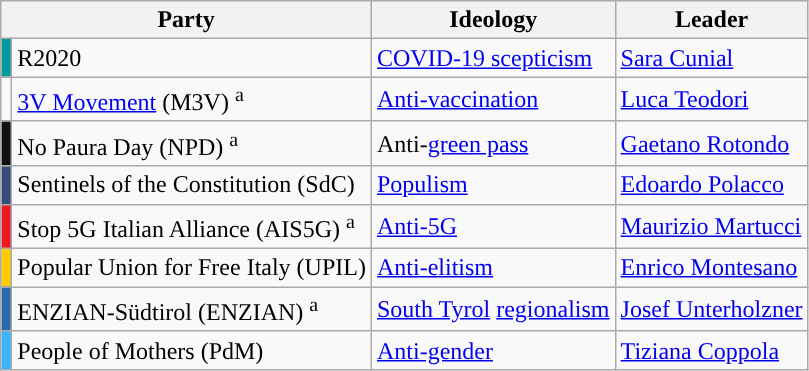<table class=wikitable  style=text-align:left>
<tr>
<th colspan=2>Party</th>
<th>Ideology</th>
<th>Leader</th>
</tr>
<tr>
<td bgcolor="#03989E"></td>
<td>R2020</td>
<td><a href='#'>COVID-19 scepticism</a></td>
<td><a href='#'>Sara Cunial</a></td>
</tr>
<tr>
<td></td>
<td><a href='#'>3V Movement</a> (M3V) <sup>a</sup></td>
<td><a href='#'>Anti-vaccination</a></td>
<td><a href='#'>Luca Teodori</a></td>
</tr>
<tr>
<td bgcolor="#101010"></td>
<td>No Paura Day (NPD) <sup>a</sup></td>
<td>Anti-<a href='#'>green pass</a></td>
<td><a href='#'>Gaetano Rotondo</a></td>
</tr>
<tr>
<td bgcolor="#344C7A"></td>
<td>Sentinels of the Constitution (SdC)</td>
<td><a href='#'>Populism</a></td>
<td><a href='#'>Edoardo Polacco</a></td>
</tr>
<tr>
<td bgcolor="#EF1923"></td>
<td>Stop 5G Italian Alliance (AIS5G) <sup>a</sup></td>
<td><a href='#'>Anti-5G</a></td>
<td><a href='#'>Maurizio Martucci</a></td>
</tr>
<tr>
<td bgcolor="#FFCC03"></td>
<td>Popular Union for Free Italy (UPIL)</td>
<td><a href='#'>Anti-elitism</a></td>
<td><a href='#'>Enrico Montesano</a></td>
</tr>
<tr>
<td bgcolor="#286CAB"></td>
<td>ENZIAN-Südtirol (ENZIAN) <sup>a</sup></td>
<td><a href='#'>South Tyrol</a> <a href='#'>regionalism</a></td>
<td><a href='#'>Josef Unterholzner</a></td>
</tr>
<tr>
<td bgcolor="#38b6ff"></td>
<td>People of Mothers (PdM)</td>
<td><a href='#'>Anti-gender</a></td>
<td><a href='#'>Tiziana Coppola</a></td>
</tr>
</table>
